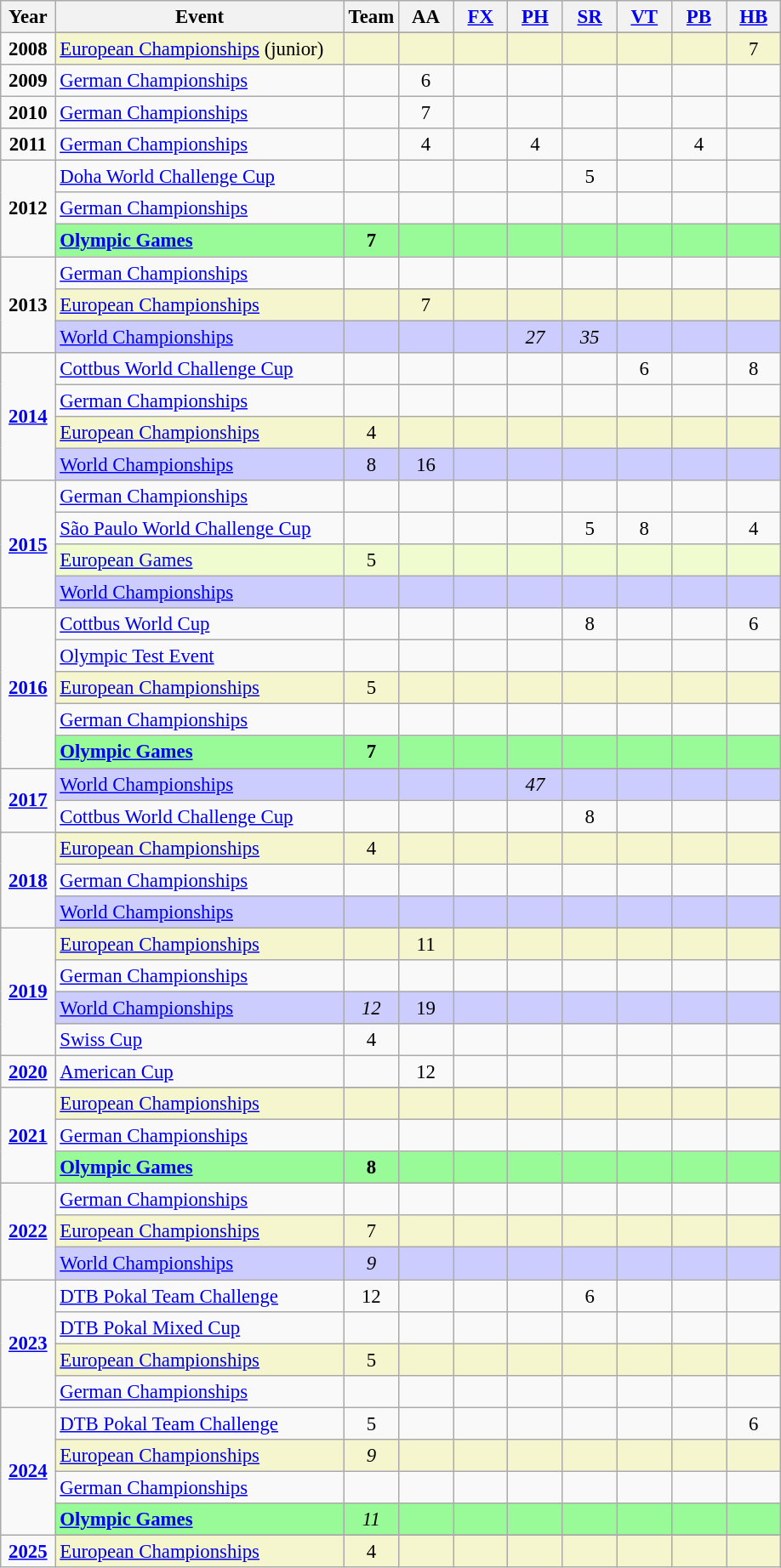<table class="wikitable sortable" style="text-align:center; font-size:95%;">
<tr>
<th width=7% class=unsortable>Year</th>
<th width=37% class=unsortable>Event</th>
<th width=7% class=unsortable>Team</th>
<th width=7% class=unsortable>AA</th>
<th width=7% class=unsortable><a href='#'>FX</a></th>
<th width=7% class=unsortable><a href='#'>PH</a></th>
<th width=7% class=unsortable><a href='#'>SR</a></th>
<th width=7% class=unsortable><a href='#'>VT</a></th>
<th width=7% class=unsortable><a href='#'>PB</a></th>
<th width=7% class=unsortable><a href='#'>HB</a></th>
</tr>
<tr>
<td rowspan="2"><strong>2008</strong></td>
</tr>
<tr bgcolor=#F5F6CE>
<td align=left><a href='#'>European Championships</a> (junior)</td>
<td></td>
<td></td>
<td></td>
<td></td>
<td></td>
<td></td>
<td></td>
<td>7</td>
</tr>
<tr>
<td rowspan="1"><strong>2009</strong></td>
<td align=left><a href='#'>German Championships</a></td>
<td></td>
<td>6</td>
<td></td>
<td></td>
<td></td>
<td></td>
<td></td>
<td></td>
</tr>
<tr>
<td rowspan="1"><strong>2010</strong></td>
<td align=left><a href='#'>German Championships</a></td>
<td></td>
<td>7</td>
<td></td>
<td></td>
<td></td>
<td></td>
<td></td>
<td></td>
</tr>
<tr>
<td rowspan="1"><strong>2011</strong></td>
<td align=left><a href='#'>German Championships</a></td>
<td></td>
<td>4</td>
<td></td>
<td>4</td>
<td></td>
<td></td>
<td>4</td>
<td></td>
</tr>
<tr>
<td rowspan="3"><strong>2012</strong></td>
<td align=left><a href='#'>Doha World Challenge Cup</a></td>
<td></td>
<td></td>
<td></td>
<td></td>
<td>5</td>
<td></td>
<td></td>
<td></td>
</tr>
<tr>
<td align=left><a href='#'>German Championships</a></td>
<td></td>
<td></td>
<td></td>
<td></td>
<td></td>
<td></td>
<td></td>
<td></td>
</tr>
<tr bgcolor=98FB98>
<td align=left><strong><a href='#'>Olympic Games</a></strong></td>
<td><strong>7</strong></td>
<td></td>
<td></td>
<td></td>
<td></td>
<td></td>
<td></td>
<td></td>
</tr>
<tr>
<td rowspan="3"><strong>2013</strong></td>
<td align=left><a href='#'>German Championships</a></td>
<td></td>
<td></td>
<td></td>
<td></td>
<td></td>
<td></td>
<td></td>
<td></td>
</tr>
<tr bgcolor=#F5F6CE>
<td align=left><a href='#'>European Championships</a></td>
<td></td>
<td>7</td>
<td></td>
<td></td>
<td></td>
<td></td>
<td></td>
<td></td>
</tr>
<tr bgcolor=#CCCCFF>
<td align=left><a href='#'>World Championships</a></td>
<td></td>
<td></td>
<td></td>
<td><em>27</em></td>
<td><em>35</em></td>
<td></td>
<td></td>
<td></td>
</tr>
<tr>
<td rowspan="4"><strong><a href='#'>2014</a></strong></td>
<td align=left><a href='#'>Cottbus World Challenge Cup</a></td>
<td></td>
<td></td>
<td></td>
<td></td>
<td></td>
<td>6</td>
<td></td>
<td>8</td>
</tr>
<tr>
<td align=left><a href='#'>German Championships</a></td>
<td></td>
<td></td>
<td></td>
<td></td>
<td></td>
<td></td>
<td></td>
<td></td>
</tr>
<tr bgcolor=#F5F6CE>
<td align=left><a href='#'>European Championships</a></td>
<td>4</td>
<td></td>
<td></td>
<td></td>
<td></td>
<td></td>
<td></td>
<td></td>
</tr>
<tr bgcolor=#CCCCFF>
<td align=left><a href='#'>World Championships</a></td>
<td>8</td>
<td>16</td>
<td></td>
<td></td>
<td></td>
<td></td>
<td></td>
<td></td>
</tr>
<tr>
<td rowspan="4"><strong><a href='#'>2015</a></strong></td>
<td align=left><a href='#'>German Championships</a></td>
<td></td>
<td></td>
<td></td>
<td></td>
<td></td>
<td></td>
<td></td>
<td></td>
</tr>
<tr>
<td align=left><a href='#'>São Paulo World Challenge Cup</a></td>
<td></td>
<td></td>
<td></td>
<td></td>
<td>5</td>
<td>8</td>
<td></td>
<td>4</td>
</tr>
<tr bgcolor=#f0fccf>
<td align=left><a href='#'>European Games</a></td>
<td>5</td>
<td></td>
<td></td>
<td></td>
<td></td>
<td></td>
<td></td>
<td></td>
</tr>
<tr bgcolor=#CCCCFF>
<td align=left><a href='#'>World Championships</a></td>
<td></td>
<td></td>
<td></td>
<td></td>
<td></td>
<td></td>
<td></td>
<td></td>
</tr>
<tr>
<td rowspan="5"><strong><a href='#'>2016</a></strong></td>
<td align=left><a href='#'>Cottbus World Cup</a></td>
<td></td>
<td></td>
<td></td>
<td></td>
<td>8</td>
<td></td>
<td></td>
<td>6</td>
</tr>
<tr>
<td align=left><a href='#'>Olympic Test Event</a></td>
<td></td>
<td></td>
<td></td>
<td></td>
<td></td>
<td></td>
<td></td>
<td></td>
</tr>
<tr bgcolor=#F5F6CE>
<td align=left><a href='#'>European Championships</a></td>
<td>5</td>
<td></td>
<td></td>
<td></td>
<td></td>
<td></td>
<td></td>
<td></td>
</tr>
<tr>
<td align=left><a href='#'>German Championships</a></td>
<td></td>
<td></td>
<td></td>
<td></td>
<td></td>
<td></td>
<td></td>
<td></td>
</tr>
<tr bgcolor=98FB98>
<td align=left><strong><a href='#'>Olympic Games</a></strong></td>
<td><strong>7</strong></td>
<td></td>
<td></td>
<td></td>
<td></td>
<td></td>
<td></td>
<td></td>
</tr>
<tr>
<td rowspan="3"><strong><a href='#'>2017</a></strong></td>
</tr>
<tr bgcolor=#CCCCFF>
<td align=left><a href='#'>World Championships</a></td>
<td></td>
<td></td>
<td></td>
<td><em>47</em></td>
<td></td>
<td></td>
<td></td>
<td></td>
</tr>
<tr>
<td align=left><a href='#'>Cottbus World Challenge Cup</a></td>
<td></td>
<td></td>
<td></td>
<td></td>
<td>8</td>
<td></td>
<td></td>
<td></td>
</tr>
<tr>
<td rowspan="4"><strong><a href='#'>2018</a></strong></td>
</tr>
<tr bgcolor=#F5F6CE>
<td align=left><a href='#'>European Championships</a></td>
<td>4</td>
<td></td>
<td></td>
<td></td>
<td></td>
<td></td>
<td></td>
<td></td>
</tr>
<tr>
<td align=left><a href='#'>German Championships</a></td>
<td></td>
<td></td>
<td></td>
<td></td>
<td></td>
<td></td>
<td></td>
<td></td>
</tr>
<tr bgcolor=#CCCCFF>
<td align=left><a href='#'>World Championships</a></td>
<td></td>
<td></td>
<td></td>
<td></td>
<td></td>
<td></td>
<td></td>
<td></td>
</tr>
<tr>
<td rowspan="5"><strong><a href='#'>2019</a></strong></td>
</tr>
<tr bgcolor=#F5F6CE>
<td align=left><a href='#'>European Championships</a></td>
<td></td>
<td>11</td>
<td></td>
<td></td>
<td></td>
<td></td>
<td></td>
<td></td>
</tr>
<tr>
<td align=left><a href='#'>German Championships</a></td>
<td></td>
<td></td>
<td></td>
<td></td>
<td></td>
<td></td>
<td></td>
<td></td>
</tr>
<tr bgcolor=#CCCCFF>
<td align=left><a href='#'>World Championships</a></td>
<td><em>12</em></td>
<td>19</td>
<td></td>
<td></td>
<td></td>
<td></td>
<td></td>
<td></td>
</tr>
<tr>
<td align=left><a href='#'>Swiss Cup</a></td>
<td>4</td>
<td></td>
<td></td>
<td></td>
<td></td>
<td></td>
<td></td>
<td></td>
</tr>
<tr>
<td rowspan="1"><strong><a href='#'>2020</a></strong></td>
<td align=left><a href='#'>American Cup</a></td>
<td></td>
<td>12</td>
<td></td>
<td></td>
<td></td>
<td></td>
<td></td>
<td></td>
</tr>
<tr>
<td rowspan="4"><strong><a href='#'>2021</a></strong></td>
</tr>
<tr bgcolor=#F5F6CE>
<td align=left><a href='#'>European Championships</a></td>
<td></td>
<td></td>
<td></td>
<td></td>
<td></td>
<td></td>
<td></td>
<td></td>
</tr>
<tr>
<td align=left><a href='#'>German Championships</a></td>
<td></td>
<td></td>
<td></td>
<td></td>
<td></td>
<td></td>
<td></td>
<td></td>
</tr>
<tr bgcolor=98FB98>
<td align=left><strong><a href='#'>Olympic Games</a></strong></td>
<td><strong>8</strong></td>
<td></td>
<td></td>
<td></td>
<td></td>
<td></td>
<td></td>
<td></td>
</tr>
<tr>
<td rowspan="3"><strong><a href='#'>2022</a></strong></td>
<td align=left><a href='#'>German Championships</a></td>
<td></td>
<td></td>
<td></td>
<td></td>
<td></td>
<td></td>
<td></td>
<td></td>
</tr>
<tr bgcolor=#F5F6CE>
<td align=left><a href='#'>European Championships</a></td>
<td>7</td>
<td></td>
<td></td>
<td></td>
<td></td>
<td></td>
<td></td>
<td></td>
</tr>
<tr bgcolor=#CCCCFF>
<td align=left><a href='#'>World Championships</a></td>
<td><em>9</em></td>
<td></td>
<td></td>
<td></td>
<td></td>
<td></td>
<td></td>
<td></td>
</tr>
<tr>
<td rowspan="4"><strong><a href='#'>2023</a></strong></td>
<td align=left><a href='#'>DTB Pokal Team Challenge</a></td>
<td>12</td>
<td></td>
<td></td>
<td></td>
<td>6</td>
<td></td>
<td></td>
<td></td>
</tr>
<tr>
<td align=left><a href='#'>DTB Pokal Mixed Cup</a></td>
<td></td>
<td></td>
<td></td>
<td></td>
<td></td>
<td></td>
<td></td>
<td></td>
</tr>
<tr bgcolor=#F5F6CE>
<td align=left><a href='#'>European Championships</a></td>
<td>5</td>
<td></td>
<td></td>
<td></td>
<td></td>
<td></td>
<td></td>
<td></td>
</tr>
<tr>
<td align=left><a href='#'>German Championships</a></td>
<td></td>
<td></td>
<td></td>
<td></td>
<td></td>
<td></td>
<td></td>
<td></td>
</tr>
<tr>
<td rowspan="4"><strong><a href='#'>2024</a></strong></td>
<td align=left><a href='#'>DTB Pokal Team Challenge</a></td>
<td>5</td>
<td></td>
<td></td>
<td></td>
<td></td>
<td></td>
<td></td>
<td>6</td>
</tr>
<tr bgcolor=#F5F6CE>
<td align=left><a href='#'>European Championships</a></td>
<td><em>9</em></td>
<td></td>
<td></td>
<td></td>
<td></td>
<td></td>
<td></td>
<td></td>
</tr>
<tr>
<td align=left><a href='#'>German Championships</a></td>
<td></td>
<td></td>
<td></td>
<td></td>
<td></td>
<td></td>
<td></td>
<td></td>
</tr>
<tr bgcolor=98FB98>
<td align=left><strong><a href='#'>Olympic Games</a></strong></td>
<td><em>11</em></td>
<td></td>
<td></td>
<td></td>
<td></td>
<td></td>
<td></td>
<td></td>
</tr>
<tr>
<td rowspan="2"><strong><a href='#'>2025</a></strong></td>
</tr>
<tr bgcolor=#F5F6CE>
<td align=left><a href='#'>European Championships</a></td>
<td>4</td>
<td></td>
<td></td>
<td></td>
<td></td>
<td></td>
<td></td>
<td></td>
</tr>
</table>
